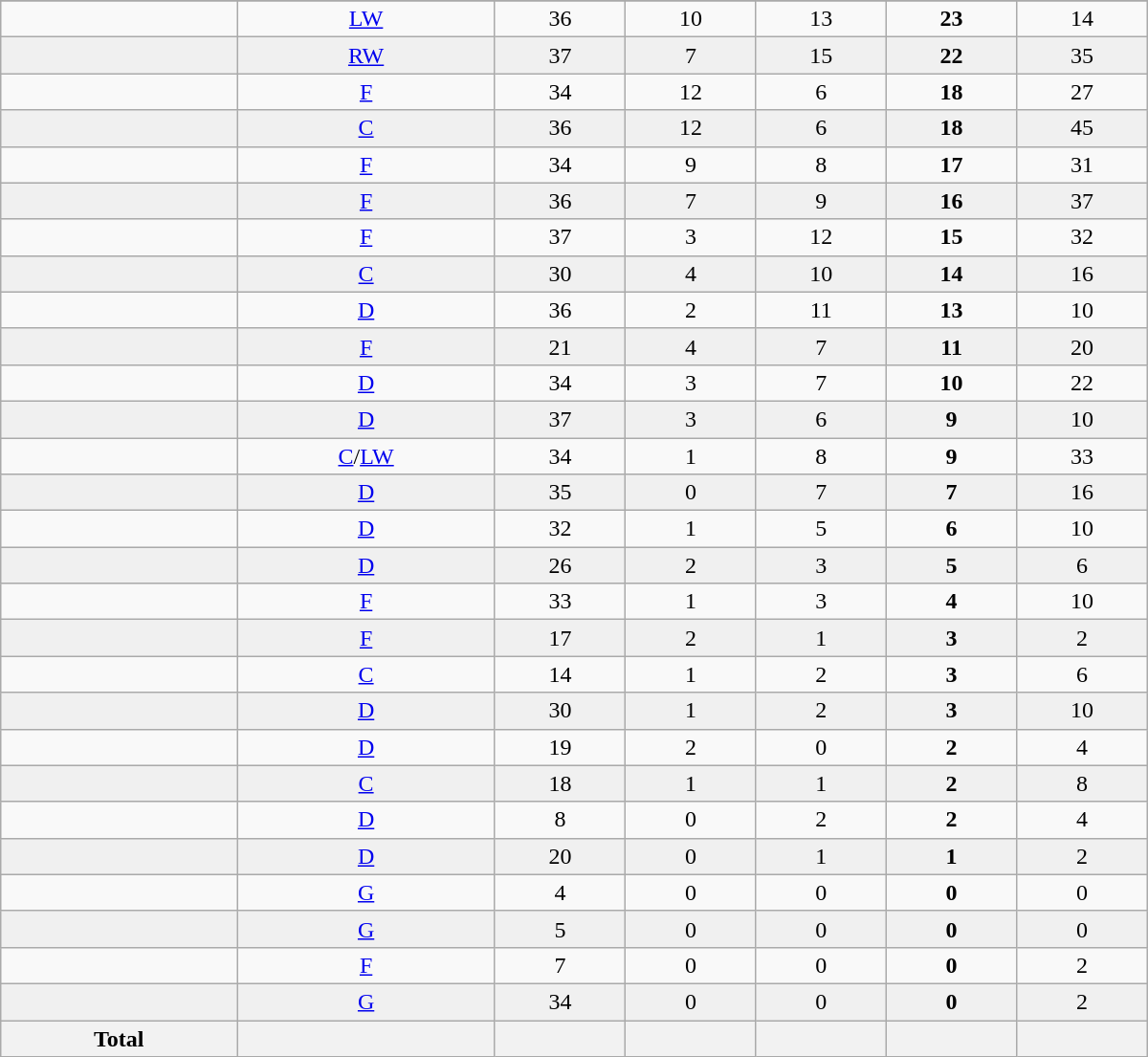<table class="wikitable sortable" width=800>
<tr align="center">
</tr>
<tr align="center" bgcolor="">
<td></td>
<td><a href='#'>LW</a></td>
<td>36</td>
<td>10</td>
<td>13</td>
<td><strong>23</strong></td>
<td>14</td>
</tr>
<tr align="center" bgcolor="f0f0f0">
<td></td>
<td><a href='#'>RW</a></td>
<td>37</td>
<td>7</td>
<td>15</td>
<td><strong>22</strong></td>
<td>35</td>
</tr>
<tr align="center" bgcolor="">
<td></td>
<td><a href='#'>F</a></td>
<td>34</td>
<td>12</td>
<td>6</td>
<td><strong>18</strong></td>
<td>27</td>
</tr>
<tr align="center" bgcolor="f0f0f0">
<td></td>
<td><a href='#'>C</a></td>
<td>36</td>
<td>12</td>
<td>6</td>
<td><strong>18</strong></td>
<td>45</td>
</tr>
<tr align="center" bgcolor="">
<td></td>
<td><a href='#'>F</a></td>
<td>34</td>
<td>9</td>
<td>8</td>
<td><strong>17</strong></td>
<td>31</td>
</tr>
<tr align="center" bgcolor="f0f0f0">
<td></td>
<td><a href='#'>F</a></td>
<td>36</td>
<td>7</td>
<td>9</td>
<td><strong>16</strong></td>
<td>37</td>
</tr>
<tr align="center" bgcolor="">
<td></td>
<td><a href='#'>F</a></td>
<td>37</td>
<td>3</td>
<td>12</td>
<td><strong>15</strong></td>
<td>32</td>
</tr>
<tr align="center" bgcolor="f0f0f0">
<td></td>
<td><a href='#'>C</a></td>
<td>30</td>
<td>4</td>
<td>10</td>
<td><strong>14</strong></td>
<td>16</td>
</tr>
<tr align="center" bgcolor="">
<td></td>
<td><a href='#'>D</a></td>
<td>36</td>
<td>2</td>
<td>11</td>
<td><strong>13</strong></td>
<td>10</td>
</tr>
<tr align="center" bgcolor="f0f0f0">
<td></td>
<td><a href='#'>F</a></td>
<td>21</td>
<td>4</td>
<td>7</td>
<td><strong>11</strong></td>
<td>20</td>
</tr>
<tr align="center" bgcolor="">
<td></td>
<td><a href='#'>D</a></td>
<td>34</td>
<td>3</td>
<td>7</td>
<td><strong>10</strong></td>
<td>22</td>
</tr>
<tr align="center" bgcolor="f0f0f0">
<td></td>
<td><a href='#'>D</a></td>
<td>37</td>
<td>3</td>
<td>6</td>
<td><strong>9</strong></td>
<td>10</td>
</tr>
<tr align="center" bgcolor="">
<td></td>
<td><a href='#'>C</a>/<a href='#'>LW</a></td>
<td>34</td>
<td>1</td>
<td>8</td>
<td><strong>9</strong></td>
<td>33</td>
</tr>
<tr align="center" bgcolor="f0f0f0">
<td></td>
<td><a href='#'>D</a></td>
<td>35</td>
<td>0</td>
<td>7</td>
<td><strong>7</strong></td>
<td>16</td>
</tr>
<tr align="center" bgcolor="">
<td></td>
<td><a href='#'>D</a></td>
<td>32</td>
<td>1</td>
<td>5</td>
<td><strong>6</strong></td>
<td>10</td>
</tr>
<tr align="center" bgcolor="f0f0f0">
<td></td>
<td><a href='#'>D</a></td>
<td>26</td>
<td>2</td>
<td>3</td>
<td><strong>5</strong></td>
<td>6</td>
</tr>
<tr align="center" bgcolor="">
<td></td>
<td><a href='#'>F</a></td>
<td>33</td>
<td>1</td>
<td>3</td>
<td><strong>4</strong></td>
<td>10</td>
</tr>
<tr align="center" bgcolor="f0f0f0">
<td></td>
<td><a href='#'>F</a></td>
<td>17</td>
<td>2</td>
<td>1</td>
<td><strong>3</strong></td>
<td>2</td>
</tr>
<tr align="center" bgcolor="">
<td></td>
<td><a href='#'>C</a></td>
<td>14</td>
<td>1</td>
<td>2</td>
<td><strong>3</strong></td>
<td>6</td>
</tr>
<tr align="center" bgcolor="f0f0f0">
<td></td>
<td><a href='#'>D</a></td>
<td>30</td>
<td>1</td>
<td>2</td>
<td><strong>3</strong></td>
<td>10</td>
</tr>
<tr align="center" bgcolor="">
<td></td>
<td><a href='#'>D</a></td>
<td>19</td>
<td>2</td>
<td>0</td>
<td><strong>2</strong></td>
<td>4</td>
</tr>
<tr align="center" bgcolor="f0f0f0">
<td></td>
<td><a href='#'>C</a></td>
<td>18</td>
<td>1</td>
<td>1</td>
<td><strong>2</strong></td>
<td>8</td>
</tr>
<tr align="center" bgcolor="">
<td></td>
<td><a href='#'>D</a></td>
<td>8</td>
<td>0</td>
<td>2</td>
<td><strong>2</strong></td>
<td>4</td>
</tr>
<tr align="center" bgcolor="f0f0f0">
<td></td>
<td><a href='#'>D</a></td>
<td>20</td>
<td>0</td>
<td>1</td>
<td><strong>1</strong></td>
<td>2</td>
</tr>
<tr align="center" bgcolor="">
<td></td>
<td><a href='#'>G</a></td>
<td>4</td>
<td>0</td>
<td>0</td>
<td><strong>0</strong></td>
<td>0</td>
</tr>
<tr align="center" bgcolor="f0f0f0">
<td></td>
<td><a href='#'>G</a></td>
<td>5</td>
<td>0</td>
<td>0</td>
<td><strong>0</strong></td>
<td>0</td>
</tr>
<tr align="center" bgcolor="">
<td></td>
<td><a href='#'>F</a></td>
<td>7</td>
<td>0</td>
<td>0</td>
<td><strong>0</strong></td>
<td>2</td>
</tr>
<tr align="center" bgcolor="f0f0f0">
<td></td>
<td><a href='#'>G</a></td>
<td>34</td>
<td>0</td>
<td>0</td>
<td><strong>0</strong></td>
<td>2</td>
</tr>
<tr>
<th>Total</th>
<th></th>
<th></th>
<th></th>
<th></th>
<th></th>
<th></th>
</tr>
</table>
